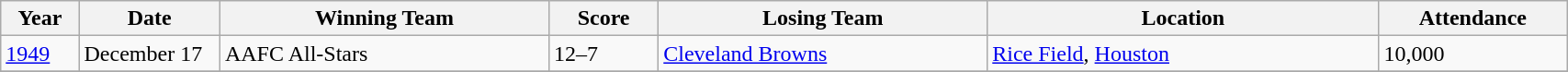<table class="wikitable" width="90%">
<tr>
<th width=5%>Year</th>
<th width=9%>Date</th>
<th width=21%>Winning Team</th>
<th width=7%>Score</th>
<th width=21%>Losing Team</th>
<th width=25%>Location</th>
<th width=12%>Attendance</th>
</tr>
<tr>
<td><a href='#'>1949</a></td>
<td>December 17</td>
<td>AAFC All-Stars</td>
<td>12–7</td>
<td><a href='#'>Cleveland Browns</a></td>
<td><a href='#'>Rice Field</a>, <a href='#'>Houston</a></td>
<td>10,000</td>
</tr>
<tr>
</tr>
</table>
